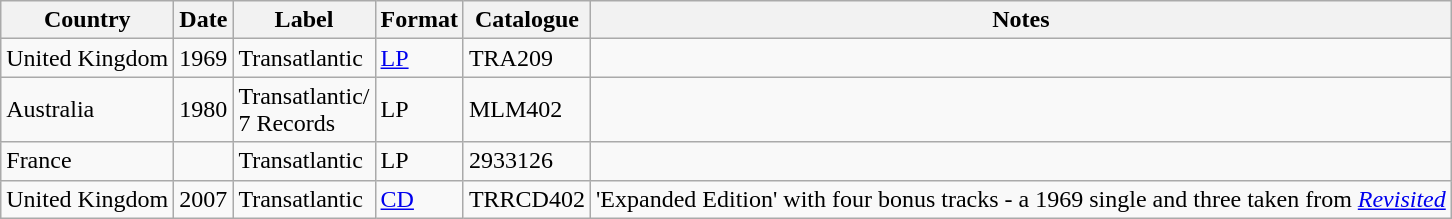<table class="wikitable">
<tr>
<th>Country</th>
<th>Date</th>
<th>Label</th>
<th>Format</th>
<th>Catalogue</th>
<th>Notes</th>
</tr>
<tr>
<td>United Kingdom</td>
<td>1969</td>
<td>Transatlantic</td>
<td><a href='#'>LP</a></td>
<td>TRA209</td>
<td></td>
</tr>
<tr>
<td>Australia</td>
<td>1980</td>
<td>Transatlantic/<br>7 Records</td>
<td>LP</td>
<td>MLM402</td>
<td></td>
</tr>
<tr>
<td>France</td>
<td></td>
<td>Transatlantic</td>
<td>LP</td>
<td>2933126</td>
<td></td>
</tr>
<tr>
<td>United Kingdom</td>
<td>2007</td>
<td>Transatlantic</td>
<td><a href='#'>CD</a></td>
<td>TRRCD402</td>
<td>'Expanded Edition' with four bonus tracks - a 1969 single and three taken from <em><a href='#'>Revisited</a></em></td>
</tr>
</table>
